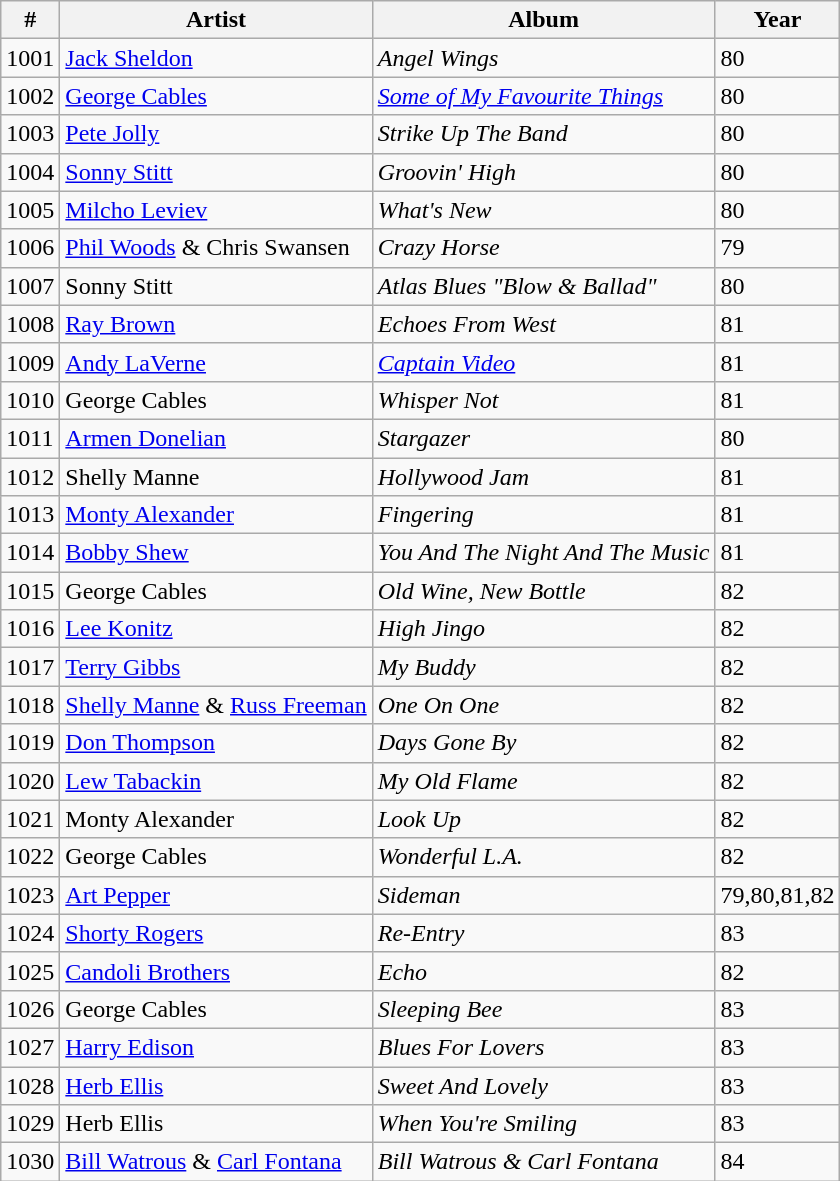<table class="wikitable sortable">
<tr>
<th>#</th>
<th>Artist</th>
<th>Album</th>
<th>Year</th>
</tr>
<tr>
<td>1001</td>
<td><a href='#'>Jack Sheldon</a></td>
<td><em>Angel Wings</em></td>
<td>80</td>
</tr>
<tr>
<td>1002</td>
<td><a href='#'>George Cables</a></td>
<td><em><a href='#'>Some of My Favourite Things</a></em></td>
<td>80</td>
</tr>
<tr>
<td>1003</td>
<td><a href='#'>Pete Jolly</a></td>
<td><em>Strike Up The Band</em></td>
<td>80</td>
</tr>
<tr>
<td>1004</td>
<td><a href='#'>Sonny Stitt</a></td>
<td><em>Groovin' High</em></td>
<td>80</td>
</tr>
<tr>
<td>1005</td>
<td><a href='#'>Milcho Leviev</a></td>
<td><em>What's New</em></td>
<td>80</td>
</tr>
<tr>
<td>1006</td>
<td><a href='#'>Phil Woods</a> & Chris Swansen</td>
<td style="white-space:nowrap;"><em>Crazy Horse</em></td>
<td>79</td>
</tr>
<tr>
<td>1007</td>
<td>Sonny Stitt</td>
<td><em>Atlas Blues "Blow & Ballad"</em></td>
<td>80</td>
</tr>
<tr>
<td>1008</td>
<td><a href='#'>Ray Brown</a></td>
<td><em>Echoes From West</em></td>
<td>81</td>
</tr>
<tr>
<td>1009</td>
<td><a href='#'>Andy LaVerne</a></td>
<td><em><a href='#'>Captain Video</a></em></td>
<td>81</td>
</tr>
<tr>
<td>1010</td>
<td>George Cables</td>
<td><em>Whisper Not</em></td>
<td>81</td>
</tr>
<tr>
<td>1011</td>
<td><a href='#'>Armen Donelian</a></td>
<td><em>Stargazer</em></td>
<td>80</td>
</tr>
<tr>
<td>1012</td>
<td>Shelly Manne</td>
<td><em>Hollywood Jam</em></td>
<td>81</td>
</tr>
<tr>
<td>1013</td>
<td><a href='#'>Monty Alexander</a></td>
<td><em>Fingering</em></td>
<td>81</td>
</tr>
<tr>
<td>1014</td>
<td><a href='#'>Bobby Shew</a></td>
<td><em>You And The Night And The Music</em></td>
<td>81</td>
</tr>
<tr>
<td>1015</td>
<td>George Cables</td>
<td><em>Old Wine, New Bottle</em></td>
<td>82</td>
</tr>
<tr>
<td>1016</td>
<td><a href='#'>Lee Konitz</a></td>
<td><em>High Jingo</em></td>
<td>82</td>
</tr>
<tr>
<td>1017</td>
<td><a href='#'>Terry Gibbs</a></td>
<td><em>My Buddy</em></td>
<td>82</td>
</tr>
<tr>
<td>1018</td>
<td style="white-space:nowrap;"><a href='#'>Shelly Manne</a> & <a href='#'>Russ Freeman</a></td>
<td><em>One On One</em></td>
<td>82</td>
</tr>
<tr>
<td>1019</td>
<td><a href='#'>Don Thompson</a></td>
<td><em>Days Gone By</em></td>
<td>82</td>
</tr>
<tr>
<td>1020</td>
<td><a href='#'>Lew Tabackin</a></td>
<td><em>My Old Flame</em></td>
<td>82</td>
</tr>
<tr>
<td>1021</td>
<td>Monty Alexander</td>
<td><em>Look Up</em></td>
<td>82</td>
</tr>
<tr>
<td>1022</td>
<td>George Cables</td>
<td><em>Wonderful L.A.</em></td>
<td>82</td>
</tr>
<tr>
<td>1023</td>
<td><a href='#'>Art Pepper</a></td>
<td><em>Sideman</em></td>
<td>79,80,81,82</td>
</tr>
<tr>
<td>1024</td>
<td><a href='#'>Shorty Rogers</a></td>
<td><em>Re-Entry</em></td>
<td>83</td>
</tr>
<tr>
<td>1025</td>
<td><a href='#'>Candoli Brothers</a></td>
<td><em>Echo</em></td>
<td>82</td>
</tr>
<tr>
<td>1026</td>
<td>George Cables</td>
<td><em>Sleeping Bee</em></td>
<td>83</td>
</tr>
<tr>
<td>1027</td>
<td><a href='#'>Harry Edison</a></td>
<td><em>Blues For Lovers</em></td>
<td>83</td>
</tr>
<tr>
<td>1028</td>
<td><a href='#'>Herb Ellis</a></td>
<td><em>Sweet And Lovely</em></td>
<td>83</td>
</tr>
<tr>
<td>1029</td>
<td>Herb Ellis</td>
<td><em>When You're Smiling</em></td>
<td>83</td>
</tr>
<tr>
<td>1030</td>
<td><a href='#'>Bill Watrous</a> & <a href='#'>Carl Fontana</a></td>
<td><em>Bill Watrous & Carl Fontana</em></td>
<td>84</td>
</tr>
</table>
